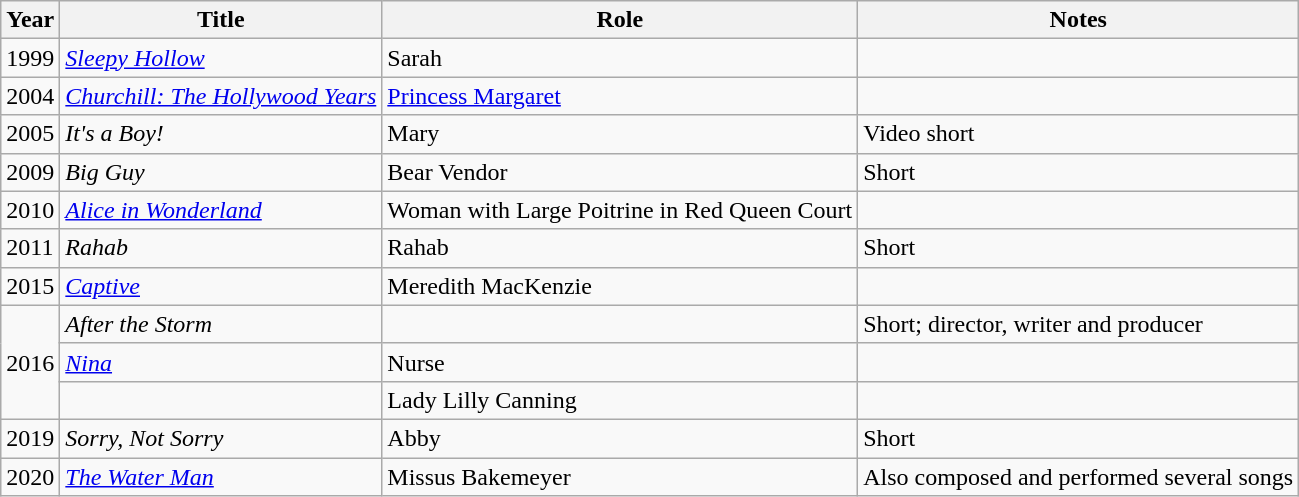<table class="wikitable sortable">
<tr>
<th>Year</th>
<th>Title</th>
<th>Role</th>
<th class="unsortable">Notes</th>
</tr>
<tr>
<td>1999</td>
<td><em><a href='#'>Sleepy Hollow</a></em></td>
<td>Sarah</td>
<td></td>
</tr>
<tr>
<td>2004</td>
<td><em><a href='#'>Churchill: The Hollywood Years</a></em></td>
<td><a href='#'>Princess Margaret</a></td>
<td></td>
</tr>
<tr>
<td>2005</td>
<td><em>It's a Boy!</em></td>
<td>Mary</td>
<td>Video short</td>
</tr>
<tr>
<td>2009</td>
<td><em>Big Guy</em></td>
<td>Bear Vendor</td>
<td>Short</td>
</tr>
<tr>
<td>2010</td>
<td><em><a href='#'>Alice in Wonderland</a></em></td>
<td>Woman with Large Poitrine in Red Queen Court</td>
<td></td>
</tr>
<tr>
<td>2011</td>
<td><em>Rahab</em></td>
<td>Rahab</td>
<td>Short</td>
</tr>
<tr>
<td>2015</td>
<td><em><a href='#'>Captive</a></em></td>
<td>Meredith MacKenzie</td>
<td></td>
</tr>
<tr>
<td rowspan="3">2016</td>
<td><em>After the Storm</em></td>
<td></td>
<td>Short; director, writer and producer</td>
</tr>
<tr>
<td><em><a href='#'>Nina</a></em></td>
<td>Nurse</td>
<td></td>
</tr>
<tr>
<td><em></em></td>
<td>Lady Lilly Canning</td>
<td></td>
</tr>
<tr>
<td>2019</td>
<td><em>Sorry, Not Sorry</em></td>
<td>Abby</td>
<td>Short</td>
</tr>
<tr>
<td>2020</td>
<td><em><a href='#'>The Water Man</a></em></td>
<td>Missus Bakemeyer</td>
<td>Also composed and performed several songs</td>
</tr>
</table>
